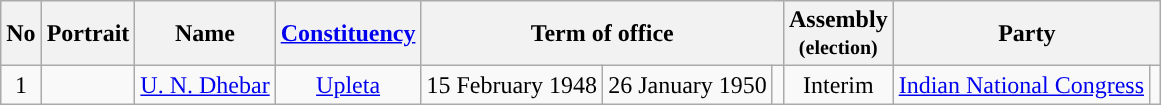<table class="wikitable">
<tr>
<th>No</th>
<th>Portrait</th>
<th>Name</th>
<th><a href='#'>Constituency</a></th>
<th colspan="3">Term of office</th>
<th>Assembly<br><small>(election)</small></th>
<th colspan="2">Party</th>
</tr>
<tr align="center">
<td rowspan="2">1</td>
<td rowspan="2"></td>
<td rowspan="2"><a href='#'>U. N. Dhebar</a></td>
<td rowspan="2"><a href='#'>Upleta</a></td>
<td rowspan="2">15 February 1948</td>
<td rowspan="2">26 January 1950</td>
<td rowspan="2"></td>
<td>Interim</td>
<td rowspan="3"><a href='#'>Indian National Congress</a></td>
<td rowspan="3" style="background-color: "></td>
</tr>
</table>
